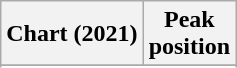<table class="wikitable sortable plainrowheaders" style="text-align:center">
<tr>
<th scope="col">Chart (2021)</th>
<th scope="col">Peak<br>position</th>
</tr>
<tr>
</tr>
<tr>
</tr>
<tr>
</tr>
<tr>
</tr>
<tr>
</tr>
<tr>
</tr>
<tr>
</tr>
<tr>
</tr>
<tr>
</tr>
<tr>
</tr>
<tr>
</tr>
<tr>
</tr>
<tr>
</tr>
<tr>
</tr>
<tr>
</tr>
<tr>
</tr>
</table>
